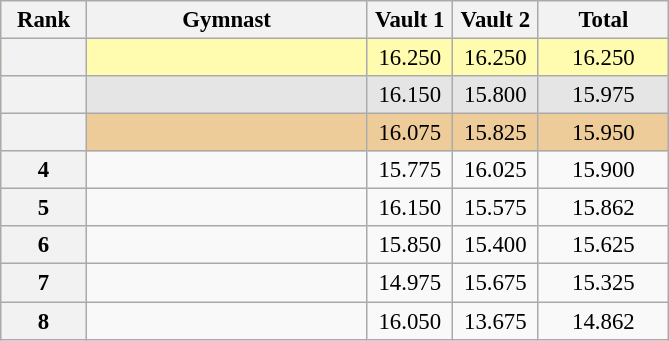<table class="wikitable sortable" style="text-align:center; font-size:95%">
<tr>
<th scope="col" style="width:50px;">Rank</th>
<th scope="col" style="width:180px;">Gymnast</th>
<th scope="col" style="width:50px;">Vault 1</th>
<th scope="col" style="width:50px;">Vault 2</th>
<th scope="col" style="width:80px;">Total</th>
</tr>
<tr style="background:#fffcaf;">
<th scope=row style="text-align:center"></th>
<td style="text-align:left;"></td>
<td>16.250</td>
<td>16.250</td>
<td>16.250</td>
</tr>
<tr style="background:#e5e5e5;">
<th scope=row style="text-align:center"></th>
<td style="text-align:left;"></td>
<td>16.150</td>
<td>15.800</td>
<td>15.975</td>
</tr>
<tr style="background:#ec9;">
<th scope=row style="text-align:center"></th>
<td style="text-align:left;"></td>
<td>16.075</td>
<td>15.825</td>
<td>15.950</td>
</tr>
<tr>
<th scope=row style="text-align:center">4</th>
<td style="text-align:left;"></td>
<td>15.775</td>
<td>16.025</td>
<td>15.900</td>
</tr>
<tr>
<th scope=row style="text-align:center">5</th>
<td style="text-align:left;"></td>
<td>16.150</td>
<td>15.575</td>
<td>15.862</td>
</tr>
<tr>
<th scope=row style="text-align:center">6</th>
<td style="text-align:left;"></td>
<td>15.850</td>
<td>15.400</td>
<td>15.625</td>
</tr>
<tr>
<th scope=row style="text-align:center">7</th>
<td style="text-align:left;"></td>
<td>14.975</td>
<td>15.675</td>
<td>15.325</td>
</tr>
<tr>
<th scope=row style="text-align:center">8</th>
<td style="text-align:left;"></td>
<td>16.050</td>
<td>13.675</td>
<td>14.862</td>
</tr>
</table>
